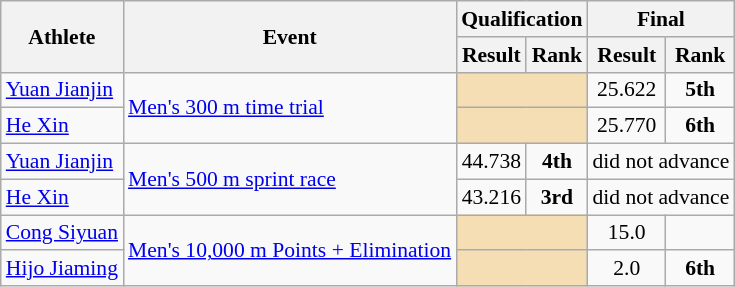<table class="wikitable" style="font-size:90%;">
<tr>
<th rowspan=2>Athlete</th>
<th rowspan=2>Event</th>
<th colspan=2>Qualification</th>
<th colspan=2>Final</th>
</tr>
<tr>
<th>Result</th>
<th>Rank</th>
<th>Result</th>
<th>Rank</th>
</tr>
<tr>
<td><a href='#'>Yuan Jianjin</a></td>
<td rowspan=2><a href='#'>Men's 300 m time trial</a></td>
<td style="background:wheat;" colspan="2"></td>
<td align=center>25.622</td>
<td align=center><strong>5th</strong></td>
</tr>
<tr>
<td><a href='#'>He Xin</a></td>
<td style="background:wheat;" colspan="2"></td>
<td align=center>25.770</td>
<td align=center><strong>6th</strong></td>
</tr>
<tr>
<td><a href='#'>Yuan Jianjin</a></td>
<td rowspan=2><a href='#'>Men's 500 m sprint race</a></td>
<td align=center>44.738</td>
<td align=center><strong>4th</strong></td>
<td style="text-align:center;" colspan="2">did not advance</td>
</tr>
<tr>
<td><a href='#'>He Xin</a></td>
<td align=center>43.216</td>
<td align=center><strong>3rd</strong></td>
<td style="text-align:center;" colspan="2">did not advance</td>
</tr>
<tr>
<td><a href='#'>Cong Siyuan</a></td>
<td rowspan=2><a href='#'>Men's 10,000 m Points + Elimination</a></td>
<td style="background:wheat;" colspan="2"></td>
<td align=center>15.0</td>
<td align=center></td>
</tr>
<tr>
<td><a href='#'>Hijo Jiaming</a></td>
<td style="background:wheat;" colspan="2"></td>
<td align=center>2.0</td>
<td align=center><strong>6th</strong></td>
</tr>
</table>
